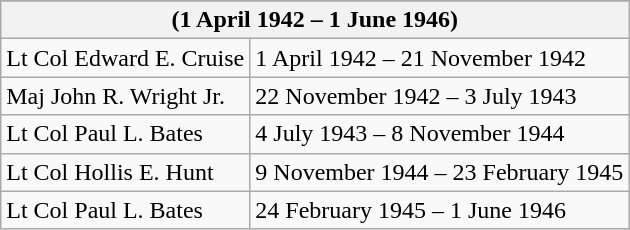<table class="wikitable">
<tr>
</tr>
<tr>
<th colspan="2">(1 April 1942 – 1 June 1946)</th>
</tr>
<tr>
<td>Lt Col Edward E. Cruise</td>
<td>1 April 1942 – 21 November 1942</td>
</tr>
<tr>
<td>Maj John R. Wright Jr.</td>
<td>22 November 1942 – 3 July 1943</td>
</tr>
<tr>
<td>Lt Col Paul L. Bates</td>
<td>4 July 1943 – 8 November 1944</td>
</tr>
<tr>
<td>Lt Col Hollis E. Hunt</td>
<td>9 November 1944 – 23 February 1945</td>
</tr>
<tr>
<td>Lt Col Paul L. Bates</td>
<td>24 February 1945 – 1 June 1946</td>
</tr>
</table>
